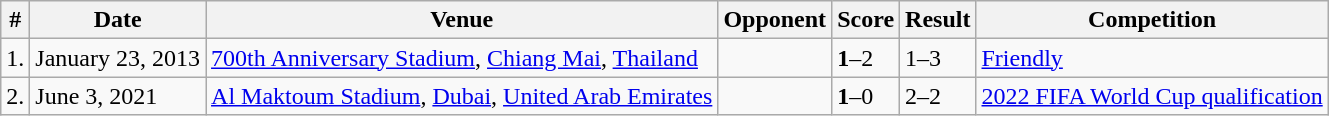<table class="wikitable">
<tr>
<th>#</th>
<th>Date</th>
<th>Venue</th>
<th>Opponent</th>
<th>Score</th>
<th>Result</th>
<th>Competition</th>
</tr>
<tr>
<td>1.</td>
<td>January 23, 2013</td>
<td><a href='#'>700th Anniversary Stadium</a>, <a href='#'>Chiang Mai</a>, <a href='#'>Thailand</a></td>
<td></td>
<td><strong>1</strong>–2</td>
<td>1–3</td>
<td><a href='#'>Friendly</a></td>
</tr>
<tr>
<td>2.</td>
<td>June 3, 2021</td>
<td><a href='#'>Al Maktoum Stadium</a>, <a href='#'>Dubai</a>, <a href='#'>United Arab Emirates</a></td>
<td></td>
<td><strong>1</strong>–0</td>
<td>2–2</td>
<td><a href='#'>2022 FIFA World Cup qualification</a></td>
</tr>
</table>
